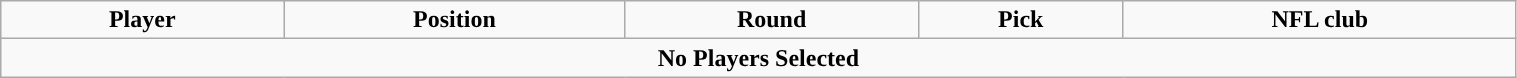<table class="wikitable" style="width:80%;">
<tr style="text-align:center; ">
<td><strong>Player</strong></td>
<td><strong>Position</strong></td>
<td><strong>Round</strong></td>
<td><strong>Pick</strong></td>
<td><strong>NFL club</strong></td>
</tr>
<tr align="center" bgcolor="">
<td colspan="5" style="text-align:center;"><strong>No Players Selected</strong></td>
</tr>
</table>
